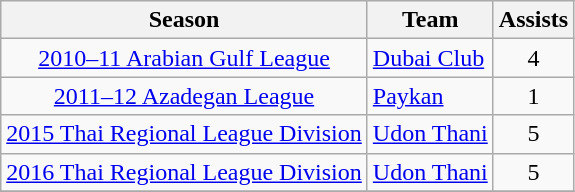<table class="wikitable" style="text-align: center;">
<tr>
<th>Season</th>
<th>Team</th>
<th>Assists</th>
</tr>
<tr>
<td><a href='#'>2010–11 Arabian Gulf League</a></td>
<td align="left"><a href='#'>Dubai Club</a></td>
<td>4</td>
</tr>
<tr>
<td><a href='#'>2011–12 Azadegan League</a></td>
<td align="left"><a href='#'>Paykan</a></td>
<td>1</td>
</tr>
<tr>
<td><a href='#'>2015 Thai Regional League Division</a></td>
<td align="left"><a href='#'>Udon Thani</a></td>
<td>5</td>
</tr>
<tr>
<td><a href='#'>2016 Thai Regional League Division</a></td>
<td align="left"><a href='#'>Udon Thani</a></td>
<td>5</td>
</tr>
<tr>
</tr>
</table>
